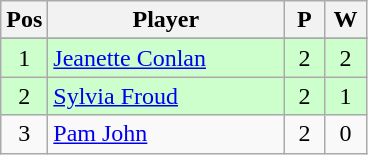<table class="wikitable">
<tr>
<th width=20>Pos</th>
<th width=150>Player</th>
<th width=20>P</th>
<th width=20>W</th>
</tr>
<tr>
</tr>
<tr align=center style="background: #ccffcc;">
<td>1</td>
<td align="left"> <a href='#'>Jeanette Conlan</a></td>
<td>2</td>
<td>2</td>
</tr>
<tr align=center style="background: #ccffcc;">
<td>2</td>
<td align="left"> <a href='#'>Sylvia Froud</a></td>
<td>2</td>
<td>1</td>
</tr>
<tr align=center>
<td>3</td>
<td align="left"> <a href='#'>Pam John</a></td>
<td>2</td>
<td>0</td>
</tr>
</table>
